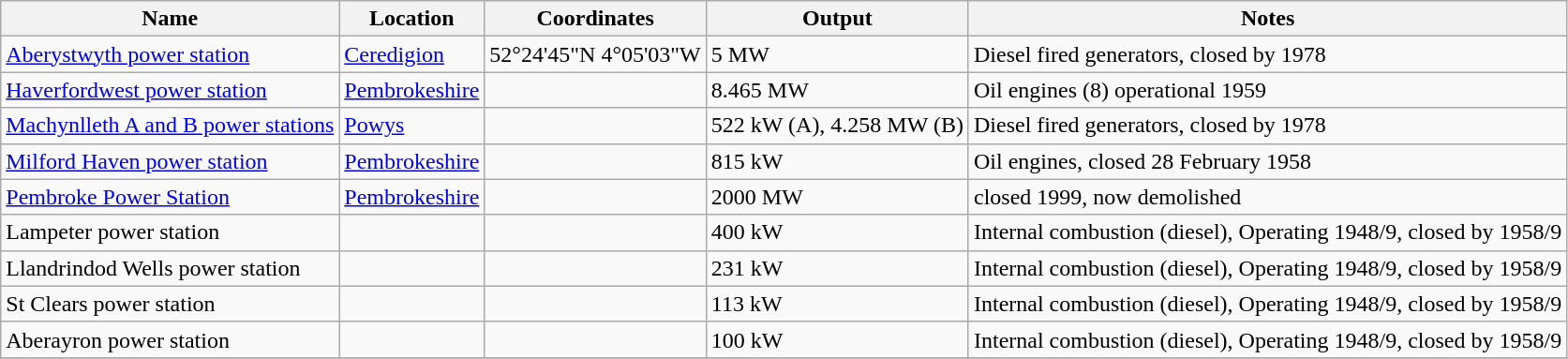<table class="wikitable sortable">
<tr>
<th>Name</th>
<th>Location</th>
<th>Coordinates</th>
<th>Output</th>
<th>Notes</th>
</tr>
<tr>
<td><a href='#'>Aberystwyth power station</a></td>
<td><a href='#'>Ceredigion</a></td>
<td>52°24'45"N 4°05'03"W</td>
<td>5 MW</td>
<td>Diesel fired generators, closed by 1978</td>
</tr>
<tr>
<td><a href='#'>Haverfordwest power station</a></td>
<td><a href='#'>Pembrokeshire</a></td>
<td></td>
<td>8.465 MW</td>
<td>Oil engines (8) operational 1959</td>
</tr>
<tr>
<td><a href='#'>Machynlleth A and B power stations</a></td>
<td><a href='#'>Powys</a></td>
<td></td>
<td>522 kW (A), 4.258 MW (B)</td>
<td>Diesel fired generators, closed by 1978</td>
</tr>
<tr>
<td><a href='#'>Milford Haven power station</a></td>
<td><a href='#'>Pembrokeshire</a></td>
<td></td>
<td>815 kW</td>
<td>Oil engines, closed 28 February 1958</td>
</tr>
<tr>
<td><a href='#'>Pembroke Power Station</a></td>
<td><a href='#'>Pembrokeshire</a></td>
<td></td>
<td>2000 MW</td>
<td>closed 1999, now demolished</td>
</tr>
<tr>
<td>Lampeter power station</td>
<td></td>
<td></td>
<td>400 kW</td>
<td>Internal combustion (diesel), Operating 1948/9,  closed by 1958/9</td>
</tr>
<tr>
<td>Llandrindod  Wells power station</td>
<td></td>
<td></td>
<td>231 kW</td>
<td>Internal combustion (diesel), Operating 1948/9,  closed by 1958/9</td>
</tr>
<tr>
<td>St Clears power station</td>
<td></td>
<td></td>
<td>113 kW</td>
<td>Internal combustion (diesel), Operating 1948/9,  closed by 1958/9</td>
</tr>
<tr>
<td>Aberayron  power station</td>
<td></td>
<td></td>
<td>100 kW</td>
<td>Internal combustion (diesel), Operating 1948/9,  closed by 1958/9</td>
</tr>
<tr>
</tr>
</table>
